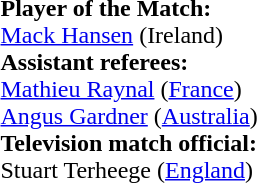<table style="width:100%">
<tr>
<td><br><strong>Player of the Match:</strong>
<br><a href='#'>Mack Hansen</a> (Ireland)<br><strong>Assistant referees:</strong>
<br><a href='#'>Mathieu Raynal</a> (<a href='#'>France</a>)
<br><a href='#'>Angus Gardner</a> (<a href='#'>Australia</a>)
<br><strong>Television match official:</strong>
<br>Stuart Terheege (<a href='#'>England</a>)</td>
</tr>
</table>
